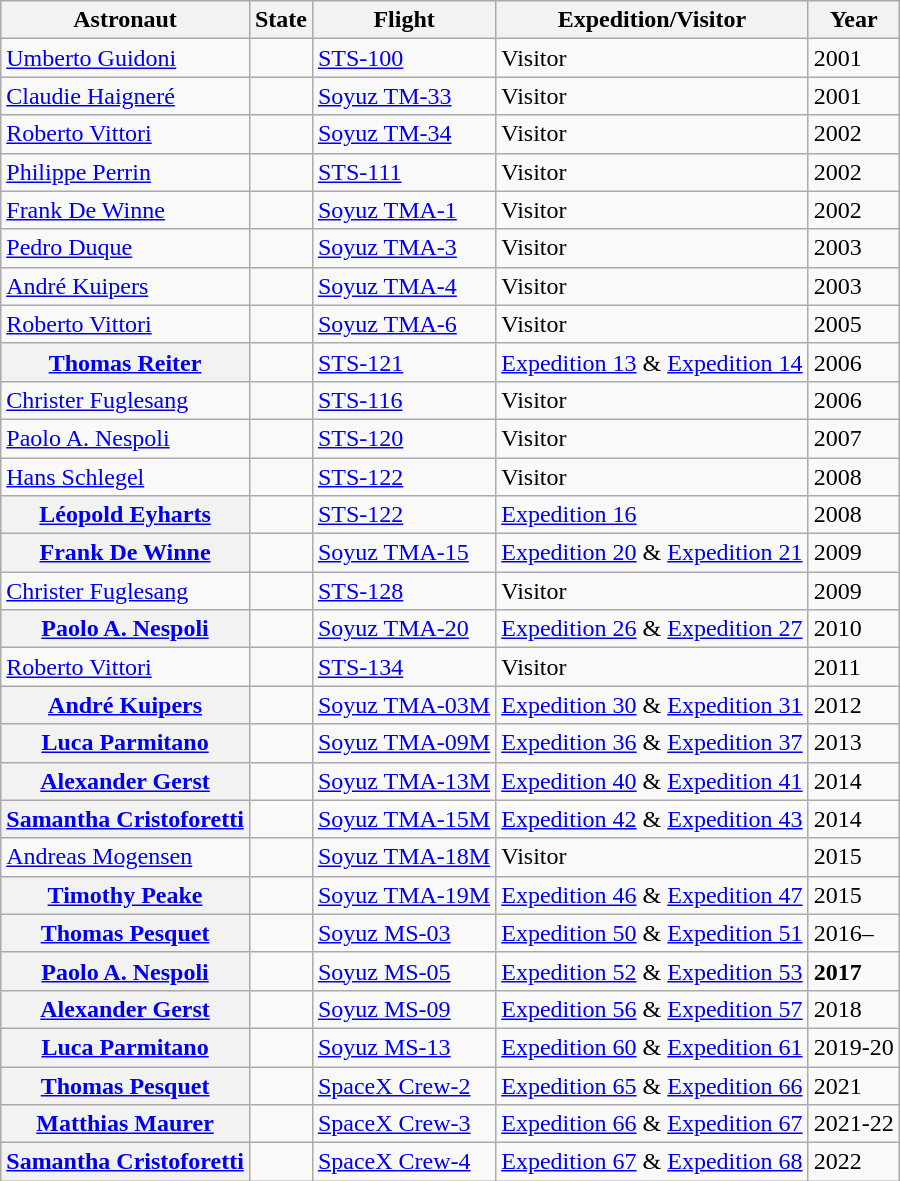<table class="wikitable sortable">
<tr>
<th>Astronaut</th>
<th>State</th>
<th>Flight</th>
<th>Expedition/Visitor</th>
<th>Year</th>
</tr>
<tr>
<td><a href='#'>Umberto Guidoni</a></td>
<td></td>
<td><a href='#'>STS-100</a></td>
<td>Visitor</td>
<td>2001</td>
</tr>
<tr>
<td><a href='#'>Claudie Haigneré</a></td>
<td></td>
<td><a href='#'>Soyuz TM-33</a></td>
<td>Visitor</td>
<td>2001</td>
</tr>
<tr>
<td><a href='#'>Roberto Vittori</a></td>
<td></td>
<td><a href='#'>Soyuz TM-34</a></td>
<td>Visitor</td>
<td>2002</td>
</tr>
<tr>
<td><a href='#'>Philippe Perrin</a></td>
<td></td>
<td><a href='#'>STS-111</a></td>
<td>Visitor</td>
<td>2002</td>
</tr>
<tr>
<td><a href='#'>Frank De Winne</a></td>
<td></td>
<td><a href='#'>Soyuz TMA-1</a></td>
<td>Visitor</td>
<td>2002</td>
</tr>
<tr>
<td><a href='#'>Pedro Duque</a></td>
<td></td>
<td><a href='#'>Soyuz TMA-3</a></td>
<td>Visitor</td>
<td>2003</td>
</tr>
<tr>
<td><a href='#'>André Kuipers</a></td>
<td></td>
<td><a href='#'>Soyuz TMA-4</a></td>
<td>Visitor</td>
<td>2003</td>
</tr>
<tr>
<td><a href='#'>Roberto Vittori</a></td>
<td></td>
<td><a href='#'>Soyuz TMA-6</a></td>
<td>Visitor</td>
<td>2005</td>
</tr>
<tr>
<th><a href='#'>Thomas Reiter</a></th>
<td></td>
<td><a href='#'>STS-121</a></td>
<td><a href='#'>Expedition 13</a> & <a href='#'>Expedition 14</a></td>
<td>2006</td>
</tr>
<tr>
<td><a href='#'>Christer Fuglesang</a></td>
<td></td>
<td><a href='#'>STS-116</a></td>
<td>Visitor</td>
<td>2006</td>
</tr>
<tr>
<td><a href='#'>Paolo A. Nespoli</a></td>
<td></td>
<td><a href='#'>STS-120</a></td>
<td>Visitor</td>
<td>2007</td>
</tr>
<tr>
<td><a href='#'>Hans Schlegel</a></td>
<td></td>
<td><a href='#'>STS-122</a></td>
<td>Visitor</td>
<td>2008</td>
</tr>
<tr>
<th><a href='#'>Léopold Eyharts</a></th>
<td></td>
<td><a href='#'>STS-122</a></td>
<td><a href='#'>Expedition 16</a></td>
<td>2008</td>
</tr>
<tr>
<th><a href='#'>Frank De Winne</a></th>
<td></td>
<td><a href='#'>Soyuz TMA-15</a></td>
<td><a href='#'>Expedition 20</a> & <a href='#'>Expedition 21</a></td>
<td>2009</td>
</tr>
<tr>
<td><a href='#'>Christer Fuglesang</a></td>
<td></td>
<td><a href='#'>STS-128</a></td>
<td>Visitor</td>
<td>2009</td>
</tr>
<tr>
<th><a href='#'>Paolo A. Nespoli</a></th>
<td></td>
<td><a href='#'>Soyuz TMA-20</a></td>
<td><a href='#'>Expedition 26</a> & <a href='#'>Expedition 27</a></td>
<td>2010</td>
</tr>
<tr>
<td><a href='#'>Roberto Vittori</a></td>
<td></td>
<td><a href='#'>STS-134</a></td>
<td>Visitor</td>
<td>2011</td>
</tr>
<tr>
<th><a href='#'>André Kuipers</a></th>
<td></td>
<td><a href='#'>Soyuz TMA-03M</a></td>
<td><a href='#'>Expedition 30</a> & <a href='#'>Expedition 31</a></td>
<td>2012</td>
</tr>
<tr>
<th><a href='#'>Luca Parmitano</a></th>
<td></td>
<td><a href='#'>Soyuz TMA-09M</a></td>
<td><a href='#'>Expedition 36</a> & <a href='#'>Expedition 37</a></td>
<td>2013</td>
</tr>
<tr>
<th><a href='#'>Alexander Gerst</a></th>
<td></td>
<td><a href='#'>Soyuz TMA-13M</a></td>
<td><a href='#'>Expedition 40</a> & <a href='#'>Expedition 41</a></td>
<td>2014</td>
</tr>
<tr>
<th><a href='#'>Samantha Cristoforetti</a></th>
<td></td>
<td><a href='#'>Soyuz TMA-15M</a></td>
<td><a href='#'>Expedition 42</a> & <a href='#'>Expedition 43</a></td>
<td>2014</td>
</tr>
<tr>
<td><a href='#'>Andreas Mogensen</a></td>
<td></td>
<td><a href='#'>Soyuz TMA-18M</a></td>
<td>Visitor</td>
<td>2015</td>
</tr>
<tr>
<th><a href='#'>Timothy Peake</a></th>
<td></td>
<td><a href='#'>Soyuz TMA-19M</a></td>
<td><a href='#'>Expedition 46</a> & <a href='#'>Expedition 47</a></td>
<td>2015</td>
</tr>
<tr>
<th><a href='#'>Thomas Pesquet</a></th>
<td></td>
<td><a href='#'>Soyuz MS-03</a></td>
<td><a href='#'>Expedition 50</a> & <a href='#'>Expedition 51</a></td>
<td>2016–</td>
</tr>
<tr>
<th><a href='#'>Paolo A. Nespoli</a></th>
<td></td>
<td><a href='#'>Soyuz MS-05</a></td>
<td><a href='#'>Expedition 52</a> & <a href='#'>Expedition 53</a></td>
<td><strong>2017</strong></td>
</tr>
<tr>
<th><a href='#'>Alexander Gerst</a></th>
<td></td>
<td><a href='#'>Soyuz MS-09</a></td>
<td><a href='#'>Expedition 56</a> & <a href='#'>Expedition 57</a></td>
<td>2018</td>
</tr>
<tr>
<th><a href='#'>Luca Parmitano</a></th>
<td></td>
<td><a href='#'>Soyuz MS-13</a></td>
<td><a href='#'>Expedition 60</a> & <a href='#'>Expedition 61</a></td>
<td>2019-20</td>
</tr>
<tr>
<th><a href='#'>Thomas Pesquet</a></th>
<td></td>
<td><a href='#'>SpaceX Crew-2</a></td>
<td><a href='#'>Expedition 65</a> & <a href='#'>Expedition 66</a></td>
<td>2021</td>
</tr>
<tr>
<th><a href='#'>Matthias Maurer</a></th>
<td></td>
<td><a href='#'>SpaceX Crew-3</a></td>
<td><a href='#'>Expedition 66</a> & <a href='#'>Expedition 67</a></td>
<td>2021-22</td>
</tr>
<tr>
<th><a href='#'>Samantha Cristoforetti</a></th>
<td></td>
<td><a href='#'>SpaceX Crew-4</a></td>
<td><a href='#'>Expedition 67</a> & <a href='#'>Expedition 68</a></td>
<td>2022</td>
</tr>
</table>
